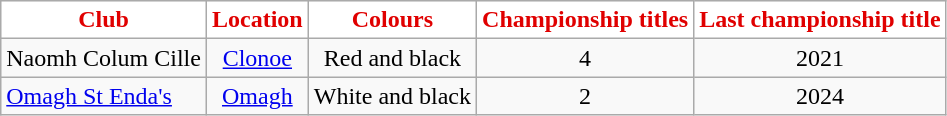<table class="wikitable sortable" style="text-align:center;">
<tr>
<th style="background:white;color:#E00000">Club</th>
<th style="background:white;color:#E00000">Location</th>
<th style="background:white;color:#E00000">Colours</th>
<th style="background:white;color:#E00000">Championship titles</th>
<th style="background:white;color:#E00000">Last championship title</th>
</tr>
<tr>
<td style="text-align:left"> Naomh Colum Cille</td>
<td><a href='#'>Clonoe</a></td>
<td>Red and black</td>
<td>4</td>
<td>2021</td>
</tr>
<tr>
<td style="text-align:left"> <a href='#'>Omagh St Enda's</a></td>
<td><a href='#'>Omagh</a></td>
<td>White and black</td>
<td>2</td>
<td>2024</td>
</tr>
</table>
